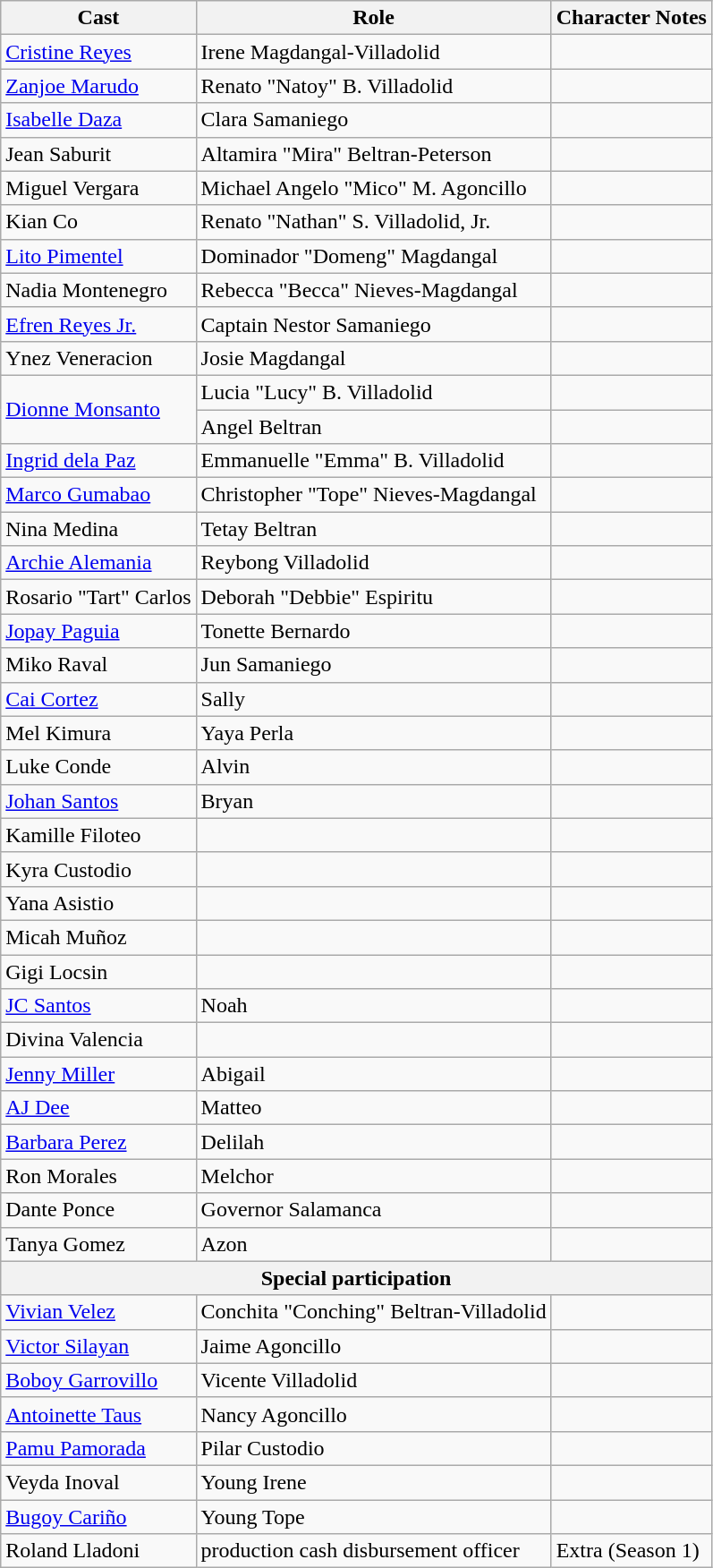<table class="wikitable unsortable">
<tr>
<th>Cast</th>
<th>Role</th>
<th>Character Notes</th>
</tr>
<tr>
<td><a href='#'>Cristine Reyes</a></td>
<td>Irene Magdangal-Villadolid</td>
<td></td>
</tr>
<tr>
<td><a href='#'>Zanjoe Marudo</a></td>
<td>Renato "Natoy" B. Villadolid</td>
<td></td>
</tr>
<tr>
<td><a href='#'>Isabelle Daza</a></td>
<td>Clara Samaniego</td>
<td></td>
</tr>
<tr>
<td>Jean Saburit</td>
<td>Altamira "Mira" Beltran-Peterson</td>
<td></td>
</tr>
<tr>
<td>Miguel Vergara</td>
<td>Michael Angelo "Mico" M. Agoncillo</td>
<td></td>
</tr>
<tr>
<td>Kian Co</td>
<td>Renato "Nathan" S. Villadolid, Jr.</td>
<td></td>
</tr>
<tr>
<td><a href='#'>Lito Pimentel</a></td>
<td>Dominador "Domeng" Magdangal</td>
<td></td>
</tr>
<tr>
<td>Nadia Montenegro</td>
<td>Rebecca "Becca" Nieves-Magdangal</td>
<td></td>
</tr>
<tr>
<td><a href='#'>Efren Reyes Jr.</a></td>
<td>Captain Nestor Samaniego</td>
<td></td>
</tr>
<tr>
<td>Ynez Veneracion</td>
<td>Josie Magdangal</td>
<td></td>
</tr>
<tr>
<td rowspan="2"><a href='#'>Dionne Monsanto</a></td>
<td>Lucia "Lucy" B. Villadolid</td>
<td></td>
</tr>
<tr>
<td>Angel Beltran</td>
<td></td>
</tr>
<tr>
<td><a href='#'>Ingrid dela Paz</a></td>
<td>Emmanuelle "Emma" B. Villadolid</td>
<td></td>
</tr>
<tr>
<td><a href='#'>Marco Gumabao</a></td>
<td>Christopher "Tope" Nieves-Magdangal</td>
<td></td>
</tr>
<tr>
<td>Nina Medina</td>
<td>Tetay Beltran</td>
<td></td>
</tr>
<tr>
<td><a href='#'>Archie Alemania</a></td>
<td>Reybong Villadolid</td>
<td></td>
</tr>
<tr>
<td>Rosario "Tart" Carlos</td>
<td>Deborah "Debbie" Espiritu</td>
<td></td>
</tr>
<tr>
<td><a href='#'>Jopay Paguia</a></td>
<td>Tonette Bernardo</td>
<td></td>
</tr>
<tr>
<td>Miko Raval</td>
<td>Jun Samaniego</td>
<td></td>
</tr>
<tr>
<td><a href='#'>Cai Cortez</a></td>
<td>Sally</td>
<td></td>
</tr>
<tr>
<td>Mel Kimura</td>
<td>Yaya Perla</td>
<td></td>
</tr>
<tr>
<td>Luke Conde</td>
<td>Alvin</td>
<td></td>
</tr>
<tr>
<td><a href='#'>Johan Santos</a></td>
<td>Bryan</td>
<td></td>
</tr>
<tr>
<td>Kamille Filoteo</td>
<td></td>
<td></td>
</tr>
<tr>
<td>Kyra Custodio</td>
<td></td>
<td></td>
</tr>
<tr>
<td>Yana Asistio</td>
<td></td>
<td></td>
</tr>
<tr>
<td>Micah Muñoz</td>
<td></td>
<td></td>
</tr>
<tr>
<td>Gigi Locsin</td>
<td></td>
<td></td>
</tr>
<tr>
<td><a href='#'>JC Santos</a></td>
<td>Noah</td>
<td></td>
</tr>
<tr>
<td>Divina Valencia</td>
<td></td>
<td></td>
</tr>
<tr>
<td><a href='#'>Jenny Miller</a></td>
<td>Abigail</td>
<td></td>
</tr>
<tr>
<td><a href='#'>AJ Dee</a></td>
<td>Matteo</td>
<td></td>
</tr>
<tr>
<td><a href='#'>Barbara Perez</a></td>
<td>Delilah</td>
<td></td>
</tr>
<tr>
<td>Ron Morales</td>
<td>Melchor</td>
<td></td>
</tr>
<tr>
<td>Dante Ponce</td>
<td>Governor Salamanca</td>
<td></td>
</tr>
<tr>
<td>Tanya Gomez</td>
<td>Azon</td>
<td></td>
</tr>
<tr>
<th colspan="3">Special participation</th>
</tr>
<tr>
<td><a href='#'>Vivian Velez</a></td>
<td>Conchita "Conching" Beltran-Villadolid</td>
<td></td>
</tr>
<tr>
<td><a href='#'>Victor Silayan</a></td>
<td>Jaime Agoncillo</td>
<td></td>
</tr>
<tr>
<td><a href='#'>Boboy Garrovillo</a></td>
<td>Vicente Villadolid</td>
<td></td>
</tr>
<tr>
<td><a href='#'>Antoinette Taus</a></td>
<td>Nancy Agoncillo</td>
<td></td>
</tr>
<tr>
<td><a href='#'>Pamu Pamorada</a></td>
<td>Pilar Custodio</td>
<td></td>
</tr>
<tr>
<td>Veyda Inoval</td>
<td>Young Irene</td>
<td></td>
</tr>
<tr>
<td><a href='#'>Bugoy Cariño</a></td>
<td>Young Tope</td>
<td></td>
</tr>
<tr>
<td>Roland Lladoni</td>
<td>production cash disbursement officer</td>
<td {{efn>Extra (Season 1)</td>
</tr>
</table>
